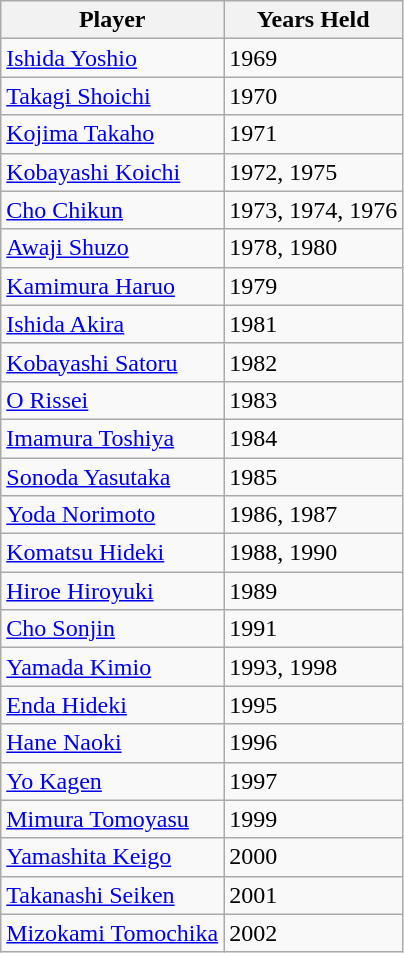<table class="wikitable">
<tr>
<th>Player</th>
<th>Years Held</th>
</tr>
<tr>
<td><a href='#'>Ishida Yoshio</a></td>
<td>1969</td>
</tr>
<tr>
<td><a href='#'>Takagi Shoichi</a></td>
<td>1970</td>
</tr>
<tr>
<td><a href='#'>Kojima Takaho</a></td>
<td>1971</td>
</tr>
<tr>
<td><a href='#'>Kobayashi Koichi</a></td>
<td>1972, 1975</td>
</tr>
<tr>
<td><a href='#'>Cho Chikun</a></td>
<td>1973, 1974, 1976</td>
</tr>
<tr>
<td><a href='#'>Awaji Shuzo</a></td>
<td>1978, 1980</td>
</tr>
<tr>
<td><a href='#'>Kamimura Haruo</a></td>
<td>1979</td>
</tr>
<tr>
<td><a href='#'>Ishida Akira</a></td>
<td>1981</td>
</tr>
<tr>
<td><a href='#'>Kobayashi Satoru</a></td>
<td>1982</td>
</tr>
<tr>
<td><a href='#'>O Rissei</a></td>
<td>1983</td>
</tr>
<tr>
<td><a href='#'>Imamura Toshiya</a></td>
<td>1984</td>
</tr>
<tr>
<td><a href='#'>Sonoda Yasutaka</a></td>
<td>1985</td>
</tr>
<tr>
<td><a href='#'>Yoda Norimoto</a></td>
<td>1986, 1987</td>
</tr>
<tr>
<td><a href='#'>Komatsu Hideki</a></td>
<td>1988, 1990</td>
</tr>
<tr>
<td><a href='#'>Hiroe Hiroyuki</a></td>
<td>1989</td>
</tr>
<tr>
<td><a href='#'>Cho Sonjin</a></td>
<td>1991</td>
</tr>
<tr>
<td><a href='#'>Yamada Kimio</a></td>
<td>1993, 1998</td>
</tr>
<tr>
<td><a href='#'>Enda Hideki</a></td>
<td>1995</td>
</tr>
<tr>
<td><a href='#'>Hane Naoki</a></td>
<td>1996</td>
</tr>
<tr>
<td><a href='#'>Yo Kagen</a></td>
<td>1997</td>
</tr>
<tr>
<td><a href='#'>Mimura Tomoyasu</a></td>
<td>1999</td>
</tr>
<tr>
<td><a href='#'>Yamashita Keigo</a></td>
<td>2000</td>
</tr>
<tr>
<td><a href='#'>Takanashi Seiken</a></td>
<td>2001</td>
</tr>
<tr>
<td><a href='#'>Mizokami Tomochika</a></td>
<td>2002</td>
</tr>
</table>
